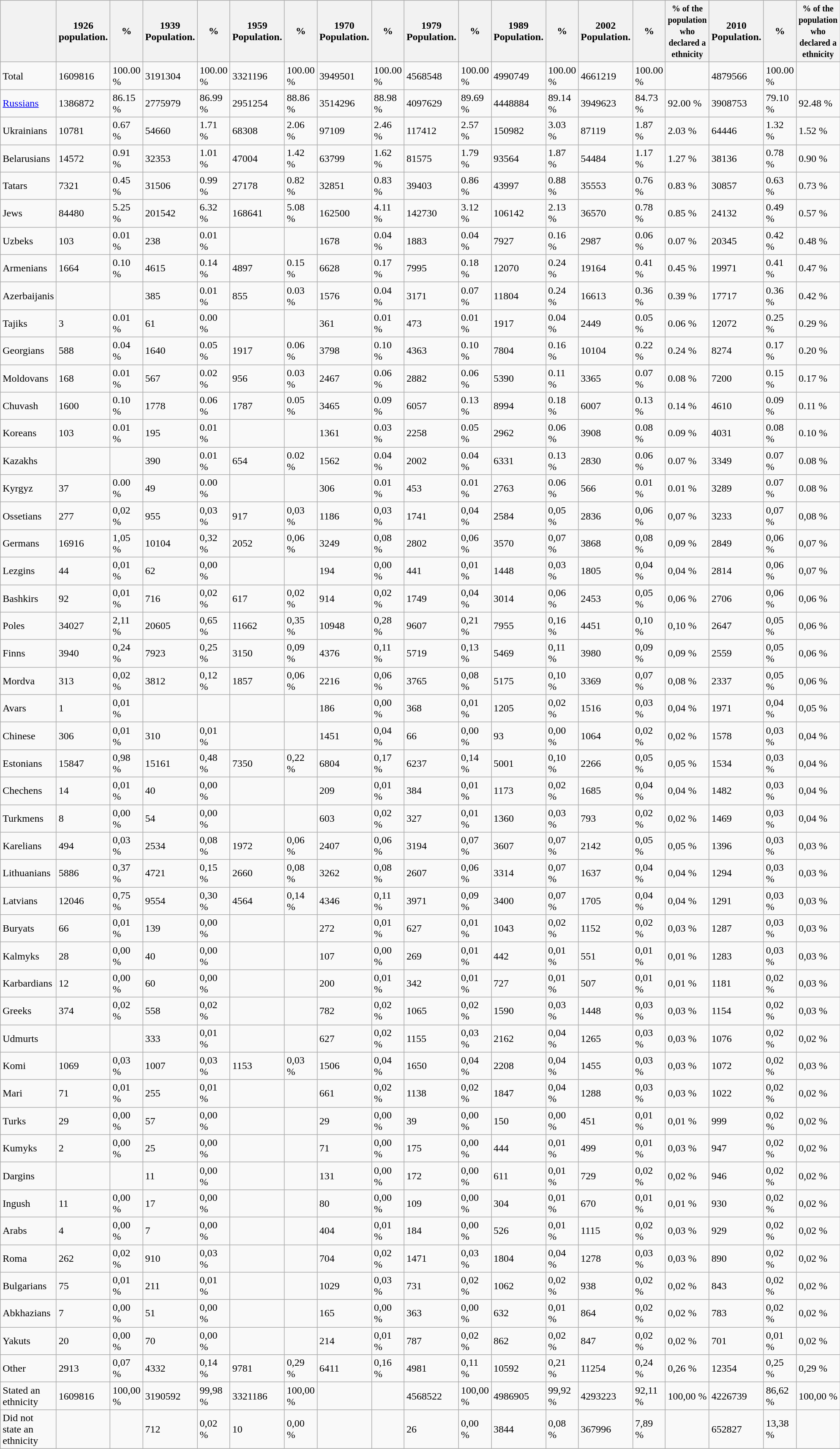<table class="wikitable mw-collapsible mw-collapsed">
<tr>
<th></th>
<th>1926<br>
population.</th>
<th>%</th>
<th>1939<br>
Population.</th>
<th>%</th>
<th>1959<br>
Population.</th>
<th>%</th>
<th>1970<br>
Population.</th>
<th>%</th>
<th>1979<br>
Population.</th>
<th>%</th>
<th>1989<br>
 Population.</th>
<th>%</th>
<th>2002<br>
Population.</th>
<th>%</th>
<th><small>% of the population who declared a ethnicity</small></th>
<th>2010<br>
 Population.</th>
<th>%</th>
<th><small>% of the population who declared a ethnicity</small></th>
</tr>
<tr>
<td>Total</td>
<td>1609816</td>
<td>100.00 %</td>
<td>3191304</td>
<td>100.00 %</td>
<td>3321196</td>
<td>100.00 %</td>
<td>3949501</td>
<td>100.00 %</td>
<td>4568548</td>
<td>100.00 %</td>
<td>4990749</td>
<td>100.00 %</td>
<td>4661219</td>
<td>100.00 %</td>
<td></td>
<td>4879566</td>
<td>100.00 %</td>
<td></td>
</tr>
<tr>
<td><a href='#'>Russians</a></td>
<td>1386872</td>
<td>86.15 %</td>
<td>2775979</td>
<td>86.99 %</td>
<td>2951254</td>
<td>88.86 %</td>
<td>3514296</td>
<td>88.98 %</td>
<td>4097629</td>
<td>89.69 %</td>
<td>4448884</td>
<td>89.14 %</td>
<td>3949623</td>
<td>84.73 %</td>
<td>92.00 %</td>
<td>3908753</td>
<td>79.10 %</td>
<td>92.48 %</td>
</tr>
<tr>
<td>Ukrainians</td>
<td>10781</td>
<td>0.67 %</td>
<td>54660</td>
<td>1.71 %</td>
<td>68308</td>
<td>2.06 %</td>
<td>97109</td>
<td>2.46 %</td>
<td>117412</td>
<td>2.57 %</td>
<td>150982</td>
<td>3.03 %</td>
<td>87119</td>
<td>1.87 %</td>
<td>2.03 %</td>
<td>64446</td>
<td>1.32 %</td>
<td>1.52 %</td>
</tr>
<tr>
<td>Belarusians</td>
<td>14572</td>
<td>0.91 %</td>
<td>32353</td>
<td>1.01 %</td>
<td>47004</td>
<td>1.42 %</td>
<td>63799</td>
<td>1.62 %</td>
<td>81575</td>
<td>1.79 %</td>
<td>93564</td>
<td>1.87 %</td>
<td>54484</td>
<td>1.17 %</td>
<td>1.27 %</td>
<td>38136</td>
<td>0.78 %</td>
<td>0.90 %</td>
</tr>
<tr>
<td>Tatars</td>
<td>7321</td>
<td>0.45 %</td>
<td>31506</td>
<td>0.99 %</td>
<td>27178</td>
<td>0.82 %</td>
<td>32851</td>
<td>0.83 %</td>
<td>39403</td>
<td>0.86 %</td>
<td>43997</td>
<td>0.88 %</td>
<td>35553</td>
<td>0.76 %</td>
<td>0.83 %</td>
<td>30857</td>
<td>0.63 %</td>
<td>0.73 %</td>
</tr>
<tr>
<td>Jews</td>
<td>84480</td>
<td>5.25 %</td>
<td>201542</td>
<td>6.32 %</td>
<td>168641</td>
<td>5.08 %</td>
<td>162500</td>
<td>4.11 %</td>
<td>142730</td>
<td>3.12 %</td>
<td>106142</td>
<td>2.13 %</td>
<td>36570</td>
<td>0.78 %</td>
<td>0.85 %</td>
<td>24132</td>
<td>0.49 %</td>
<td>0.57 %</td>
</tr>
<tr>
<td>Uzbeks</td>
<td>103</td>
<td>0.01 %</td>
<td>238</td>
<td>0.01 %</td>
<td></td>
<td></td>
<td>1678</td>
<td>0.04 %</td>
<td>1883</td>
<td>0.04 %</td>
<td>7927</td>
<td>0.16 %</td>
<td>2987</td>
<td>0.06 %</td>
<td>0.07 %</td>
<td>20345</td>
<td>0.42 %</td>
<td>0.48 %</td>
</tr>
<tr>
<td>Armenians</td>
<td>1664</td>
<td>0.10 %</td>
<td>4615</td>
<td>0.14 %</td>
<td>4897</td>
<td>0.15 %</td>
<td>6628</td>
<td>0.17 %</td>
<td>7995</td>
<td>0.18 %</td>
<td>12070</td>
<td>0.24 %</td>
<td>19164</td>
<td>0.41 %</td>
<td>0.45 %</td>
<td>19971</td>
<td>0.41 %</td>
<td>0.47 %</td>
</tr>
<tr>
<td>Azerbaijanis</td>
<td></td>
<td></td>
<td>385</td>
<td>0.01 %</td>
<td>855</td>
<td>0.03 %</td>
<td>1576</td>
<td>0.04 %</td>
<td>3171</td>
<td>0.07 %</td>
<td>11804</td>
<td>0.24 %</td>
<td>16613</td>
<td>0.36 %</td>
<td>0.39 %</td>
<td>17717</td>
<td>0.36 %</td>
<td>0.42 %</td>
</tr>
<tr>
<td>Tajiks</td>
<td>3</td>
<td>0.01 %</td>
<td>61</td>
<td>0.00 %</td>
<td></td>
<td></td>
<td>361</td>
<td>0.01 %</td>
<td>473</td>
<td>0.01 %</td>
<td>1917</td>
<td>0.04 %</td>
<td>2449</td>
<td>0.05 %</td>
<td>0.06 %</td>
<td>12072</td>
<td>0.25 %</td>
<td>0.29 %</td>
</tr>
<tr>
<td>Georgians</td>
<td>588</td>
<td>0.04 %</td>
<td>1640</td>
<td>0.05 %</td>
<td>1917</td>
<td>0.06 %</td>
<td>3798</td>
<td>0.10 %</td>
<td>4363</td>
<td>0.10 %</td>
<td>7804</td>
<td>0.16 %</td>
<td>10104</td>
<td>0.22 %</td>
<td>0.24 %</td>
<td>8274</td>
<td>0.17 %</td>
<td>0.20 %</td>
</tr>
<tr>
<td>Moldovans</td>
<td>168</td>
<td>0.01 %</td>
<td>567</td>
<td>0.02 %</td>
<td>956</td>
<td>0.03 %</td>
<td>2467</td>
<td>0.06 %</td>
<td>2882</td>
<td>0.06 %</td>
<td>5390</td>
<td>0.11 %</td>
<td>3365</td>
<td>0.07 %</td>
<td>0.08 %</td>
<td>7200</td>
<td>0.15 %</td>
<td>0.17 %</td>
</tr>
<tr>
<td>Chuvash</td>
<td>1600</td>
<td>0.10 %</td>
<td>1778</td>
<td>0.06 %</td>
<td>1787</td>
<td>0.05 %</td>
<td>3465</td>
<td>0.09 %</td>
<td>6057</td>
<td>0.13 %</td>
<td>8994</td>
<td>0.18 %</td>
<td>6007</td>
<td>0.13 %</td>
<td>0.14 %</td>
<td>4610</td>
<td>0.09 %</td>
<td>0.11 %</td>
</tr>
<tr>
<td>Koreans</td>
<td>103</td>
<td>0.01 %</td>
<td>195</td>
<td>0.01 %</td>
<td></td>
<td></td>
<td>1361</td>
<td>0.03 %</td>
<td>2258</td>
<td>0.05 %</td>
<td>2962</td>
<td>0.06 %</td>
<td>3908</td>
<td>0.08 %</td>
<td>0.09 %</td>
<td>4031</td>
<td>0.08 %</td>
<td>0.10 %</td>
</tr>
<tr>
<td>Kazakhs</td>
<td></td>
<td></td>
<td>390</td>
<td>0.01 %</td>
<td>654</td>
<td>0.02 %</td>
<td>1562</td>
<td>0.04 %</td>
<td>2002</td>
<td>0.04 %</td>
<td>6331</td>
<td>0.13 %</td>
<td>2830</td>
<td>0.06 %</td>
<td>0.07 %</td>
<td>3349</td>
<td>0.07 %</td>
<td>0.08 %</td>
</tr>
<tr>
<td>Kyrgyz</td>
<td>37</td>
<td>0.00 %</td>
<td>49</td>
<td>0.00 %</td>
<td></td>
<td></td>
<td>306</td>
<td>0.01 %</td>
<td>453</td>
<td>0.01 %</td>
<td>2763</td>
<td>0.06 %</td>
<td>566</td>
<td>0.01 %</td>
<td>0.01 %</td>
<td>3289</td>
<td>0.07 %</td>
<td>0.08 %</td>
</tr>
<tr>
<td>Ossetians</td>
<td>277</td>
<td>0,02 %</td>
<td>955</td>
<td>0,03 %</td>
<td>917</td>
<td>0,03 %</td>
<td>1186</td>
<td>0,03 %</td>
<td>1741</td>
<td>0,04 %</td>
<td>2584</td>
<td>0,05 %</td>
<td>2836</td>
<td>0,06 %</td>
<td>0,07 %</td>
<td>3233</td>
<td>0,07 %</td>
<td>0,08 %</td>
</tr>
<tr>
<td>Germans</td>
<td>16916</td>
<td>1,05 %</td>
<td>10104</td>
<td>0,32 %</td>
<td>2052</td>
<td>0,06 %</td>
<td>3249</td>
<td>0,08 %</td>
<td>2802</td>
<td>0,06 %</td>
<td>3570</td>
<td>0,07 %</td>
<td>3868</td>
<td>0,08 %</td>
<td>0,09 %</td>
<td>2849</td>
<td>0,06 %</td>
<td>0,07 %</td>
</tr>
<tr>
<td>Lezgins</td>
<td>44</td>
<td>0,01 %</td>
<td>62</td>
<td>0,00 %</td>
<td></td>
<td></td>
<td>194</td>
<td>0,00 %</td>
<td>441</td>
<td>0,01 %</td>
<td>1448</td>
<td>0,03 %</td>
<td>1805</td>
<td>0,04 %</td>
<td>0,04 %</td>
<td>2814</td>
<td>0,06 %</td>
<td>0,07 %</td>
</tr>
<tr>
<td>Bashkirs</td>
<td>92</td>
<td>0,01 %</td>
<td>716</td>
<td>0,02 %</td>
<td>617</td>
<td>0,02 %</td>
<td>914</td>
<td>0,02 %</td>
<td>1749</td>
<td>0,04 %</td>
<td>3014</td>
<td>0,06 %</td>
<td>2453</td>
<td>0,05 %</td>
<td>0,06 %</td>
<td>2706</td>
<td>0,06 %</td>
<td>0,06 %</td>
</tr>
<tr>
<td>Poles</td>
<td>34027</td>
<td>2,11 %</td>
<td>20605</td>
<td>0,65 %</td>
<td>11662</td>
<td>0,35 %</td>
<td>10948</td>
<td>0,28 %</td>
<td>9607</td>
<td>0,21 %</td>
<td>7955</td>
<td>0,16 %</td>
<td>4451</td>
<td>0,10 %</td>
<td>0,10 %</td>
<td>2647</td>
<td>0,05 %</td>
<td>0,06 %</td>
</tr>
<tr>
<td>Finns</td>
<td>3940</td>
<td>0,24 %</td>
<td>7923</td>
<td>0,25 %</td>
<td>3150</td>
<td>0,09 %</td>
<td>4376</td>
<td>0,11 %</td>
<td>5719</td>
<td>0,13 %</td>
<td>5469</td>
<td>0,11 %</td>
<td>3980</td>
<td>0,09 %</td>
<td>0,09 %</td>
<td>2559</td>
<td>0,05 %</td>
<td>0,06 %</td>
</tr>
<tr>
<td>Mordva</td>
<td>313</td>
<td>0,02 %</td>
<td>3812</td>
<td>0,12 %</td>
<td>1857</td>
<td>0,06 %</td>
<td>2216</td>
<td>0,06 %</td>
<td>3765</td>
<td>0,08 %</td>
<td>5175</td>
<td>0,10 %</td>
<td>3369</td>
<td>0,07 %</td>
<td>0,08 %</td>
<td>2337</td>
<td>0,05 %</td>
<td>0,06 %</td>
</tr>
<tr>
<td>Avars</td>
<td>1</td>
<td>0,01 %</td>
<td></td>
<td></td>
<td></td>
<td></td>
<td>186</td>
<td>0,00 %</td>
<td>368</td>
<td>0,01 %</td>
<td>1205</td>
<td>0,02 %</td>
<td>1516</td>
<td>0,03 %</td>
<td>0,04 %</td>
<td>1971</td>
<td>0,04 %</td>
<td>0,05 %</td>
</tr>
<tr>
<td>Chinese</td>
<td>306</td>
<td>0,01 %</td>
<td>310</td>
<td>0,01 %</td>
<td></td>
<td></td>
<td>1451</td>
<td>0,04 %</td>
<td>66</td>
<td>0,00 %</td>
<td>93</td>
<td>0,00 %</td>
<td>1064</td>
<td>0,02 %</td>
<td>0,02 %</td>
<td>1578</td>
<td>0,03 %</td>
<td>0,04 %</td>
</tr>
<tr>
<td>Estonians</td>
<td>15847</td>
<td>0,98 %</td>
<td>15161</td>
<td>0,48 %</td>
<td>7350</td>
<td>0,22 %</td>
<td>6804</td>
<td>0,17 %</td>
<td>6237</td>
<td>0,14 %</td>
<td>5001</td>
<td>0,10 %</td>
<td>2266</td>
<td>0,05 %</td>
<td>0,05 %</td>
<td>1534</td>
<td>0,03 %</td>
<td>0,04 %</td>
</tr>
<tr>
<td>Chechens</td>
<td>14</td>
<td>0,01 %</td>
<td>40</td>
<td>0,00 %</td>
<td></td>
<td></td>
<td>209</td>
<td>0,01 %</td>
<td>384</td>
<td>0,01 %</td>
<td>1173</td>
<td>0,02 %</td>
<td>1685</td>
<td>0,04 %</td>
<td>0,04 %</td>
<td>1482</td>
<td>0,03 %</td>
<td>0,04 %</td>
</tr>
<tr>
<td>Turkmens</td>
<td>8</td>
<td>0,00 %</td>
<td>54</td>
<td>0,00 %</td>
<td></td>
<td></td>
<td>603</td>
<td>0,02 %</td>
<td>327</td>
<td>0,01 %</td>
<td>1360</td>
<td>0,03 %</td>
<td>793</td>
<td>0,02 %</td>
<td>0,02 %</td>
<td>1469</td>
<td>0,03 %</td>
<td>0,04 %</td>
</tr>
<tr>
<td>Karelians</td>
<td>494</td>
<td>0,03 %</td>
<td>2534</td>
<td>0,08 %</td>
<td>1972</td>
<td>0,06 %</td>
<td>2407</td>
<td>0,06 %</td>
<td>3194</td>
<td>0,07 %</td>
<td>3607</td>
<td>0,07 %</td>
<td>2142</td>
<td>0,05 %</td>
<td>0,05 %</td>
<td>1396</td>
<td>0,03 %</td>
<td>0,03 %</td>
</tr>
<tr>
<td>Lithuanians</td>
<td>5886</td>
<td>0,37 %</td>
<td>4721</td>
<td>0,15 %</td>
<td>2660</td>
<td>0,08 %</td>
<td>3262</td>
<td>0,08 %</td>
<td>2607</td>
<td>0,06 %</td>
<td>3314</td>
<td>0,07 %</td>
<td>1637</td>
<td>0,04 %</td>
<td>0,04 %</td>
<td>1294</td>
<td>0,03 %</td>
<td>0,03 %</td>
</tr>
<tr>
<td>Latvians</td>
<td>12046</td>
<td>0,75 %</td>
<td>9554</td>
<td>0,30 %</td>
<td>4564</td>
<td>0,14 %</td>
<td>4346</td>
<td>0,11 %</td>
<td>3971</td>
<td>0,09 %</td>
<td>3400</td>
<td>0,07 %</td>
<td>1705</td>
<td>0,04 %</td>
<td>0,04 %</td>
<td>1291</td>
<td>0,03 %</td>
<td>0,03 %</td>
</tr>
<tr>
<td>Buryats</td>
<td>66</td>
<td>0,01 %</td>
<td>139</td>
<td>0,00 %</td>
<td></td>
<td></td>
<td>272</td>
<td>0,01 %</td>
<td>627</td>
<td>0,01 %</td>
<td>1043</td>
<td>0,02 %</td>
<td>1152</td>
<td>0,02 %</td>
<td>0,03 %</td>
<td>1287</td>
<td>0,03 %</td>
<td>0,03 %</td>
</tr>
<tr>
<td>Kalmyks</td>
<td>28</td>
<td>0,00 %</td>
<td>40</td>
<td>0,00 %</td>
<td></td>
<td></td>
<td>107</td>
<td>0,00 %</td>
<td>269</td>
<td>0,01 %</td>
<td>442</td>
<td>0,01 %</td>
<td>551</td>
<td>0,01 %</td>
<td>0,01 %</td>
<td>1283</td>
<td>0,03 %</td>
<td>0,03 %</td>
</tr>
<tr>
<td>Karbardians</td>
<td>12</td>
<td>0,00 %</td>
<td>60</td>
<td>0,00 %</td>
<td></td>
<td></td>
<td>200</td>
<td>0,01 %</td>
<td>342</td>
<td>0,01 %</td>
<td>727</td>
<td>0,01 %</td>
<td>507</td>
<td>0,01 %</td>
<td>0,01 %</td>
<td>1181</td>
<td>0,02 %</td>
<td>0,03 %</td>
</tr>
<tr>
<td>Greeks</td>
<td>374</td>
<td>0,02 %</td>
<td>558</td>
<td>0,02 %</td>
<td></td>
<td></td>
<td>782</td>
<td>0,02 %</td>
<td>1065</td>
<td>0,02 %</td>
<td>1590</td>
<td>0,03 %</td>
<td>1448</td>
<td>0,03 %</td>
<td>0,03 %</td>
<td>1154</td>
<td>0,02 %</td>
<td>0,03 %</td>
</tr>
<tr>
<td>Udmurts</td>
<td></td>
<td></td>
<td>333</td>
<td>0,01 %</td>
<td></td>
<td></td>
<td>627</td>
<td>0,02 %</td>
<td>1155</td>
<td>0,03 %</td>
<td>2162</td>
<td>0,04 %</td>
<td>1265</td>
<td>0,03 %</td>
<td>0,03 %</td>
<td>1076</td>
<td>0,02 %</td>
<td>0,02 %</td>
</tr>
<tr>
<td>Komi</td>
<td>1069</td>
<td>0,03 %</td>
<td>1007</td>
<td>0,03 %</td>
<td>1153</td>
<td>0,03 %</td>
<td>1506</td>
<td>0,04 %</td>
<td>1650</td>
<td>0,04 %</td>
<td>2208</td>
<td>0,04 %</td>
<td>1455</td>
<td>0,03 %</td>
<td>0,03 %</td>
<td>1072</td>
<td>0,02 %</td>
<td>0,03 %</td>
</tr>
<tr>
<td>Mari</td>
<td>71</td>
<td>0,01 %</td>
<td>255</td>
<td>0,01 %</td>
<td></td>
<td></td>
<td>661</td>
<td>0,02 %</td>
<td>1138</td>
<td>0,02 %</td>
<td>1847</td>
<td>0,04 %</td>
<td>1288</td>
<td>0,03 %</td>
<td>0,03 %</td>
<td>1022</td>
<td>0,02 %</td>
<td>0,02 %</td>
</tr>
<tr>
<td>Turks</td>
<td>29</td>
<td>0,00 %</td>
<td>57</td>
<td>0,00 %</td>
<td></td>
<td></td>
<td>29</td>
<td>0,00 %</td>
<td>39</td>
<td>0,00 %</td>
<td>150</td>
<td>0,00 %</td>
<td>451</td>
<td>0,01 %</td>
<td>0,01 %</td>
<td>999</td>
<td>0,02 %</td>
<td>0,02 %</td>
</tr>
<tr>
<td>Kumyks</td>
<td>2</td>
<td>0,00 %</td>
<td>25</td>
<td>0,00 %</td>
<td></td>
<td></td>
<td>71</td>
<td>0,00 %</td>
<td>175</td>
<td>0,00 %</td>
<td>444</td>
<td>0,01 %</td>
<td>499</td>
<td>0,01 %</td>
<td>0,03 %</td>
<td>947</td>
<td>0,02 %</td>
<td>0,02 %</td>
</tr>
<tr>
<td>Dargins</td>
<td></td>
<td></td>
<td>11</td>
<td>0,00 %</td>
<td></td>
<td></td>
<td>131</td>
<td>0,00 %</td>
<td>172</td>
<td>0,00 %</td>
<td>611</td>
<td>0,01 %</td>
<td>729</td>
<td>0,02 %</td>
<td>0,02 %</td>
<td>946</td>
<td>0,02 %</td>
<td>0,02 %</td>
</tr>
<tr>
<td>Ingush</td>
<td>11</td>
<td>0,00 %</td>
<td>17</td>
<td>0,00 %</td>
<td></td>
<td></td>
<td>80</td>
<td>0,00 %</td>
<td>109</td>
<td>0,00 %</td>
<td>304</td>
<td>0,01 %</td>
<td>670</td>
<td>0,01 %</td>
<td>0,01 %</td>
<td>930</td>
<td>0,02 %</td>
<td>0,02 %</td>
</tr>
<tr>
<td>Arabs</td>
<td>4</td>
<td>0,00 %</td>
<td>7</td>
<td>0,00 %</td>
<td></td>
<td></td>
<td>404</td>
<td>0,01 %</td>
<td>184</td>
<td>0,00 %</td>
<td>526</td>
<td>0,01 %</td>
<td>1115</td>
<td>0,02 %</td>
<td>0,03 %</td>
<td>929</td>
<td>0,02 %</td>
<td>0,02 %</td>
</tr>
<tr>
<td>Roma</td>
<td>262</td>
<td>0,02 %</td>
<td>910</td>
<td>0,03 %</td>
<td></td>
<td></td>
<td>704</td>
<td>0,02 %</td>
<td>1471</td>
<td>0,03 %</td>
<td>1804</td>
<td>0,04 %</td>
<td>1278</td>
<td>0,03 %</td>
<td>0,03 %</td>
<td>890</td>
<td>0,02 %</td>
<td>0,02 %</td>
</tr>
<tr>
<td>Bulgarians</td>
<td>75</td>
<td>0,01 %</td>
<td>211</td>
<td>0,01 %</td>
<td></td>
<td></td>
<td>1029</td>
<td>0,03 %</td>
<td>731</td>
<td>0,02 %</td>
<td>1062</td>
<td>0,02 %</td>
<td>938</td>
<td>0,02 %</td>
<td>0,02 %</td>
<td>843</td>
<td>0,02 %</td>
<td>0,02 %</td>
</tr>
<tr>
<td>Abkhazians</td>
<td>7</td>
<td>0,00 %</td>
<td>51</td>
<td>0,00 %</td>
<td></td>
<td></td>
<td>165</td>
<td>0,00 %</td>
<td>363</td>
<td>0,00 %</td>
<td>632</td>
<td>0,01 %</td>
<td>864</td>
<td>0,02 %</td>
<td>0,02 %</td>
<td>783</td>
<td>0,02 %</td>
<td>0,02 %</td>
</tr>
<tr>
<td>Yakuts</td>
<td>20</td>
<td>0,00 %</td>
<td>70</td>
<td>0,00 %</td>
<td></td>
<td></td>
<td>214</td>
<td>0,01 %</td>
<td>787</td>
<td>0,02 %</td>
<td>862</td>
<td>0,02 %</td>
<td>847</td>
<td>0,02 %</td>
<td>0,02 %</td>
<td>701</td>
<td>0,01 %</td>
<td>0,02 %</td>
</tr>
<tr>
<td>Other</td>
<td>2913</td>
<td>0,07 %</td>
<td>4332</td>
<td>0,14 %</td>
<td>9781</td>
<td>0,29 %</td>
<td>6411</td>
<td>0,16 %</td>
<td>4981</td>
<td>0,11 %</td>
<td>10592</td>
<td>0,21 %</td>
<td>11254</td>
<td>0,24 %</td>
<td>0,26 %</td>
<td>12354</td>
<td>0,25 %</td>
<td>0,29 %</td>
</tr>
<tr>
<td>Stated an ethnicity</td>
<td>1609816</td>
<td>100,00 %</td>
<td>3190592</td>
<td>99,98 %</td>
<td>3321186</td>
<td>100,00 %</td>
<td></td>
<td></td>
<td>4568522</td>
<td>100,00 %</td>
<td>4986905</td>
<td>99,92 %</td>
<td>4293223</td>
<td>92,11 %</td>
<td>100,00 %</td>
<td>4226739</td>
<td>86,62 %</td>
<td>100,00 %</td>
</tr>
<tr>
<td>Did not state an ethnicity</td>
<td></td>
<td></td>
<td>712</td>
<td>0,02 %</td>
<td>10</td>
<td>0,00 %</td>
<td></td>
<td></td>
<td>26</td>
<td>0,00 %</td>
<td>3844</td>
<td>0,08 %</td>
<td>367996</td>
<td>7,89 %</td>
<td></td>
<td>652827</td>
<td>13,38 %</td>
<td></td>
</tr>
</table>
